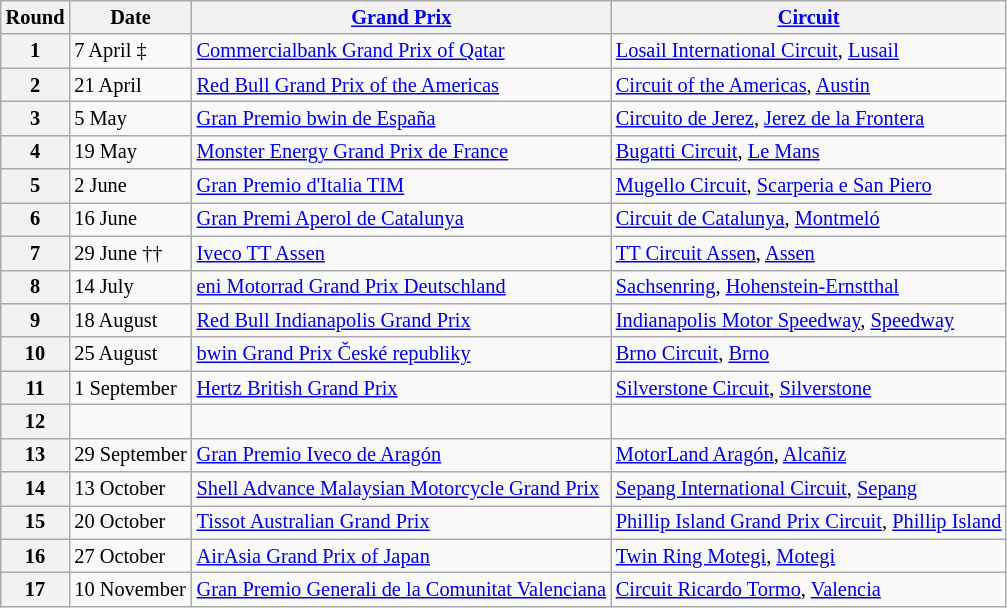<table class="wikitable" style="font-size: 85%;">
<tr>
<th>Round</th>
<th>Date</th>
<th><a href='#'>Grand Prix</a></th>
<th><a href='#'>Circuit</a></th>
</tr>
<tr>
<th>1</th>
<td>7 April ‡</td>
<td> <a href='#'>Commercialbank Grand Prix of Qatar</a></td>
<td><a href='#'>Losail International Circuit</a>, <a href='#'>Lusail</a></td>
</tr>
<tr>
<th>2</th>
<td>21 April</td>
<td> <a href='#'>Red Bull Grand Prix of the Americas</a></td>
<td><a href='#'>Circuit of the Americas</a>, <a href='#'>Austin</a></td>
</tr>
<tr>
<th>3</th>
<td>5 May</td>
<td> <a href='#'>Gran Premio bwin de España</a></td>
<td><a href='#'>Circuito de Jerez</a>, <a href='#'>Jerez de la Frontera</a></td>
</tr>
<tr>
<th>4</th>
<td>19 May</td>
<td> <a href='#'>Monster Energy Grand Prix de France</a></td>
<td><a href='#'>Bugatti Circuit</a>, <a href='#'>Le Mans</a></td>
</tr>
<tr>
<th>5</th>
<td>2 June</td>
<td> <a href='#'>Gran Premio d'Italia TIM</a></td>
<td><a href='#'>Mugello Circuit</a>, <a href='#'>Scarperia e San Piero</a></td>
</tr>
<tr>
<th>6</th>
<td>16 June</td>
<td> <a href='#'>Gran Premi Aperol de Catalunya</a></td>
<td><a href='#'>Circuit de Catalunya</a>, <a href='#'>Montmeló</a></td>
</tr>
<tr>
<th>7</th>
<td>29 June ††</td>
<td> <a href='#'>Iveco TT Assen</a></td>
<td><a href='#'>TT Circuit Assen</a>, <a href='#'>Assen</a></td>
</tr>
<tr>
<th>8</th>
<td>14 July</td>
<td> <a href='#'>eni Motorrad Grand Prix Deutschland</a></td>
<td><a href='#'>Sachsenring</a>, <a href='#'>Hohenstein-Ernstthal</a></td>
</tr>
<tr>
<th>9</th>
<td>18 August</td>
<td> <a href='#'>Red Bull Indianapolis Grand Prix</a></td>
<td><a href='#'>Indianapolis Motor Speedway</a>, <a href='#'>Speedway</a></td>
</tr>
<tr>
<th>10</th>
<td>25 August</td>
<td> <a href='#'>bwin Grand Prix České republiky</a></td>
<td><a href='#'>Brno Circuit</a>, <a href='#'>Brno</a></td>
</tr>
<tr>
<th>11</th>
<td>1 September</td>
<td> <a href='#'>Hertz British Grand Prix</a></td>
<td><a href='#'>Silverstone Circuit</a>, <a href='#'>Silverstone</a></td>
</tr>
<tr>
<th>12</th>
<td></td>
<td></td>
<td></td>
</tr>
<tr>
<th>13</th>
<td>29 September</td>
<td> <a href='#'>Gran Premio Iveco de Aragón</a></td>
<td><a href='#'>MotorLand Aragón</a>, <a href='#'>Alcañiz</a></td>
</tr>
<tr>
<th>14</th>
<td>13 October</td>
<td> <a href='#'>Shell Advance Malaysian Motorcycle Grand Prix</a></td>
<td><a href='#'>Sepang International Circuit</a>, <a href='#'>Sepang</a></td>
</tr>
<tr>
<th>15</th>
<td>20 October</td>
<td> <a href='#'>Tissot Australian Grand Prix</a></td>
<td><a href='#'>Phillip Island Grand Prix Circuit</a>, <a href='#'>Phillip Island</a></td>
</tr>
<tr>
<th>16</th>
<td>27 October</td>
<td> <a href='#'>AirAsia Grand Prix of Japan</a></td>
<td><a href='#'>Twin Ring Motegi</a>, <a href='#'>Motegi</a></td>
</tr>
<tr>
<th>17</th>
<td>10 November</td>
<td> <a href='#'>Gran Premio Generali de la Comunitat Valenciana</a></td>
<td><a href='#'>Circuit Ricardo Tormo</a>, <a href='#'>Valencia</a></td>
</tr>
</table>
